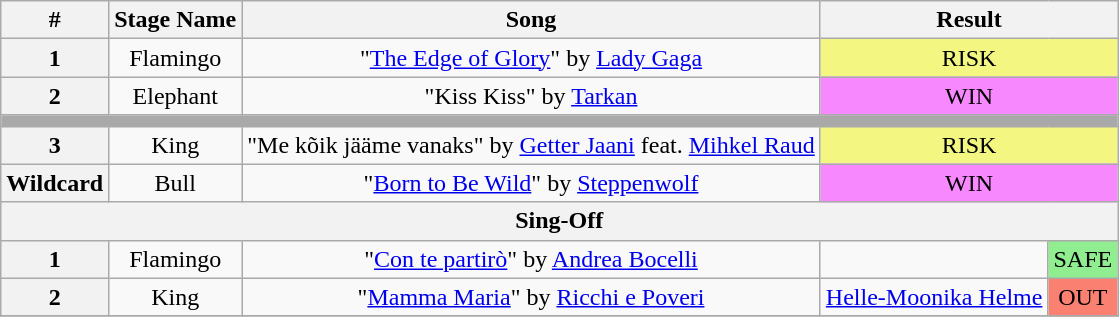<table class="wikitable plainrowheaders" style="text-align: center;">
<tr>
<th>#</th>
<th>Stage Name</th>
<th>Song</th>
<th colspan="2">Result</th>
</tr>
<tr>
<th>1</th>
<td>Flamingo</td>
<td>"<a href='#'>The Edge of Glory</a>" by <a href='#'>Lady Gaga</a></td>
<td colspan="2" bgcolor="#F3F781">RISK</td>
</tr>
<tr>
<th>2</th>
<td>Elephant</td>
<td>"Kiss Kiss" by <a href='#'>Tarkan</a></td>
<td colspan="2" bgcolor="#F888FD">WIN</td>
</tr>
<tr>
<td colspan="5" style="background:darkgray"></td>
</tr>
<tr>
<th>3</th>
<td>King</td>
<td>"Me kõik jääme vanaks" by <a href='#'>Getter Jaani</a> feat. <a href='#'>Mihkel Raud</a></td>
<td colspan="2" bgcolor="#F3F781">RISK</td>
</tr>
<tr>
<th>Wildcard</th>
<td>Bull</td>
<td>"<a href='#'>Born to Be Wild</a>" by <a href='#'>Steppenwolf</a></td>
<td colspan="2" bgcolor="#F888FD">WIN</td>
</tr>
<tr>
<th colspan="5">Sing-Off</th>
</tr>
<tr>
<th>1</th>
<td>Flamingo</td>
<td>"<a href='#'>Con te partirò</a>" by <a href='#'>Andrea Bocelli</a></td>
<td></td>
<td bgcolor="lightgreen">SAFE</td>
</tr>
<tr>
<th>2</th>
<td>King</td>
<td>"<a href='#'>Mamma Maria</a>" by <a href='#'>Ricchi e Poveri</a></td>
<td><a href='#'>Helle-Moonika Helme</a></td>
<td bgcolor="salmon">OUT</td>
</tr>
<tr>
</tr>
</table>
